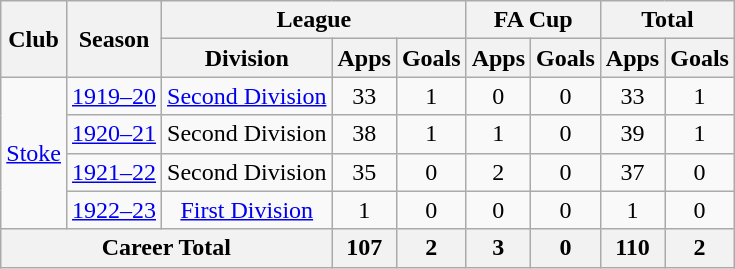<table class="wikitable" style="text-align: center;">
<tr>
<th rowspan="2">Club</th>
<th rowspan="2">Season</th>
<th colspan="3">League</th>
<th colspan="2">FA Cup</th>
<th colspan="2">Total</th>
</tr>
<tr>
<th>Division</th>
<th>Apps</th>
<th>Goals</th>
<th>Apps</th>
<th>Goals</th>
<th>Apps</th>
<th>Goals</th>
</tr>
<tr>
<td rowspan="4"><a href='#'>Stoke</a></td>
<td><a href='#'>1919–20</a></td>
<td><a href='#'>Second Division</a></td>
<td>33</td>
<td>1</td>
<td>0</td>
<td>0</td>
<td>33</td>
<td>1</td>
</tr>
<tr>
<td><a href='#'>1920–21</a></td>
<td>Second Division</td>
<td>38</td>
<td>1</td>
<td>1</td>
<td>0</td>
<td>39</td>
<td>1</td>
</tr>
<tr>
<td><a href='#'>1921–22</a></td>
<td>Second Division</td>
<td>35</td>
<td>0</td>
<td>2</td>
<td>0</td>
<td>37</td>
<td>0</td>
</tr>
<tr>
<td><a href='#'>1922–23</a></td>
<td><a href='#'>First Division</a></td>
<td>1</td>
<td>0</td>
<td>0</td>
<td>0</td>
<td>1</td>
<td>0</td>
</tr>
<tr>
<th colspan=3>Career Total</th>
<th>107</th>
<th>2</th>
<th>3</th>
<th>0</th>
<th>110</th>
<th>2</th>
</tr>
</table>
